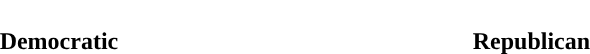<table style="width:50%; text-align:center">
<tr style="color:white">
<td style="background:"><strong>13</strong><br>
</td>
<td style="background:"><strong>17</strong></td>
</tr>
<tr>
<td style="color:"><strong>Democratic</strong><br></td>
<td style="color:"><strong>Republican</strong></td>
</tr>
</table>
